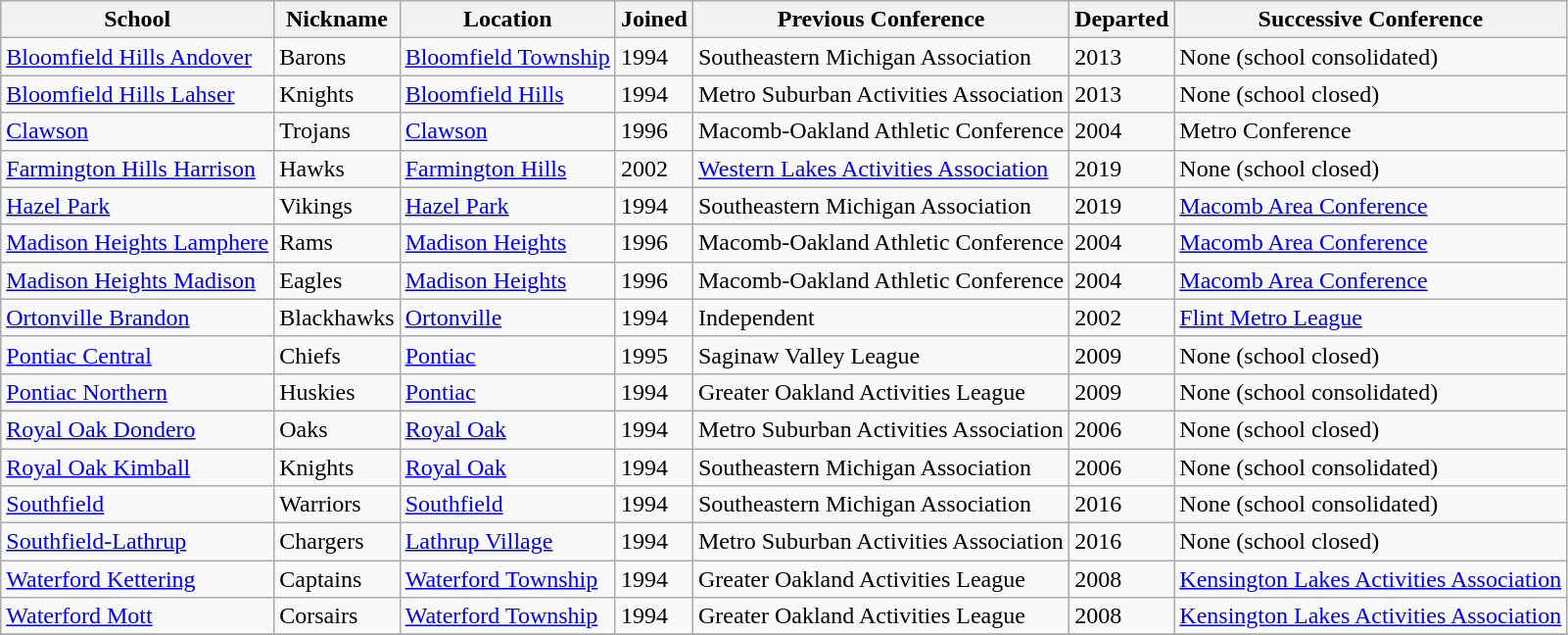<table class="wikitable sortable">
<tr>
<th>School</th>
<th>Nickname</th>
<th>Location</th>
<th>Joined</th>
<th>Previous Conference</th>
<th>Departed</th>
<th>Successive Conference</th>
</tr>
<tr>
<td><a href='#'>Bloomfield Hills Andover</a></td>
<td>Barons</td>
<td><a href='#'>Bloomfield Township</a></td>
<td>1994</td>
<td>Southeastern Michigan Association</td>
<td>2013</td>
<td>None (school consolidated)</td>
</tr>
<tr>
<td><a href='#'>Bloomfield Hills Lahser</a></td>
<td>Knights</td>
<td><a href='#'>Bloomfield Hills</a></td>
<td>1994</td>
<td>Metro Suburban Activities Association</td>
<td>2013</td>
<td>None (school closed)</td>
</tr>
<tr>
<td><a href='#'>Clawson</a></td>
<td>Trojans</td>
<td><a href='#'>Clawson</a></td>
<td>1996</td>
<td>Macomb-Oakland Athletic Conference</td>
<td>2004</td>
<td>Metro Conference</td>
</tr>
<tr>
<td><a href='#'>Farmington Hills Harrison</a></td>
<td>Hawks</td>
<td><a href='#'>Farmington Hills</a></td>
<td>2002</td>
<td><a href='#'>Western Lakes Activities Association</a></td>
<td>2019</td>
<td>None (school closed)</td>
</tr>
<tr>
<td><a href='#'>Hazel Park</a></td>
<td>Vikings</td>
<td><a href='#'>Hazel Park</a></td>
<td>1994</td>
<td>Southeastern Michigan Association</td>
<td>2019</td>
<td><a href='#'>Macomb Area Conference</a></td>
</tr>
<tr>
<td><a href='#'>Madison Heights Lamphere</a></td>
<td>Rams</td>
<td><a href='#'>Madison Heights</a></td>
<td>1996</td>
<td>Macomb-Oakland Athletic Conference</td>
<td>2004</td>
<td><a href='#'>Macomb Area Conference</a></td>
</tr>
<tr>
<td><a href='#'>Madison Heights Madison</a></td>
<td>Eagles</td>
<td><a href='#'>Madison Heights</a></td>
<td>1996</td>
<td>Macomb-Oakland Athletic Conference</td>
<td>2004</td>
<td><a href='#'>Macomb Area Conference</a></td>
</tr>
<tr>
<td><a href='#'>Ortonville Brandon</a></td>
<td>Blackhawks</td>
<td><a href='#'>Ortonville</a></td>
<td>1994</td>
<td>Independent</td>
<td>2002</td>
<td><a href='#'>Flint Metro League</a></td>
</tr>
<tr>
<td><a href='#'>Pontiac Central</a></td>
<td>Chiefs</td>
<td><a href='#'>Pontiac</a></td>
<td>1995</td>
<td>Saginaw Valley League</td>
<td>2009</td>
<td>None (school closed)</td>
</tr>
<tr>
<td><a href='#'>Pontiac Northern</a></td>
<td>Huskies</td>
<td><a href='#'>Pontiac</a></td>
<td>1994</td>
<td>Greater Oakland Activities League</td>
<td>2009</td>
<td>None (school consolidated)</td>
</tr>
<tr>
<td><a href='#'>Royal Oak Dondero</a></td>
<td>Oaks</td>
<td><a href='#'>Royal Oak</a></td>
<td>1994</td>
<td>Metro Suburban Activities Association</td>
<td>2006</td>
<td>None (school closed)</td>
</tr>
<tr>
<td><a href='#'>Royal Oak Kimball</a></td>
<td>Knights</td>
<td><a href='#'>Royal Oak</a></td>
<td>1994</td>
<td>Southeastern Michigan Association</td>
<td>2006</td>
<td>None (school consolidated)</td>
</tr>
<tr>
<td><a href='#'>Southfield</a></td>
<td>Warriors</td>
<td><a href='#'>Southfield</a></td>
<td>1994</td>
<td>Southeastern Michigan Association</td>
<td>2016</td>
<td>None (school consolidated)</td>
</tr>
<tr>
<td><a href='#'>Southfield-Lathrup</a></td>
<td>Chargers</td>
<td><a href='#'>Lathrup Village</a></td>
<td>1994</td>
<td>Metro Suburban Activities Association</td>
<td>2016</td>
<td>None (school closed)</td>
</tr>
<tr>
<td><a href='#'>Waterford Kettering</a></td>
<td>Captains</td>
<td><a href='#'>Waterford Township</a></td>
<td>1994</td>
<td>Greater Oakland Activities League</td>
<td>2008</td>
<td><a href='#'>Kensington Lakes Activities Association</a></td>
</tr>
<tr>
<td><a href='#'>Waterford Mott</a></td>
<td>Corsairs</td>
<td><a href='#'>Waterford Township</a></td>
<td>1994</td>
<td>Greater Oakland Activities League</td>
<td>2008</td>
<td><a href='#'>Kensington Lakes Activities Association</a></td>
</tr>
<tr>
</tr>
</table>
